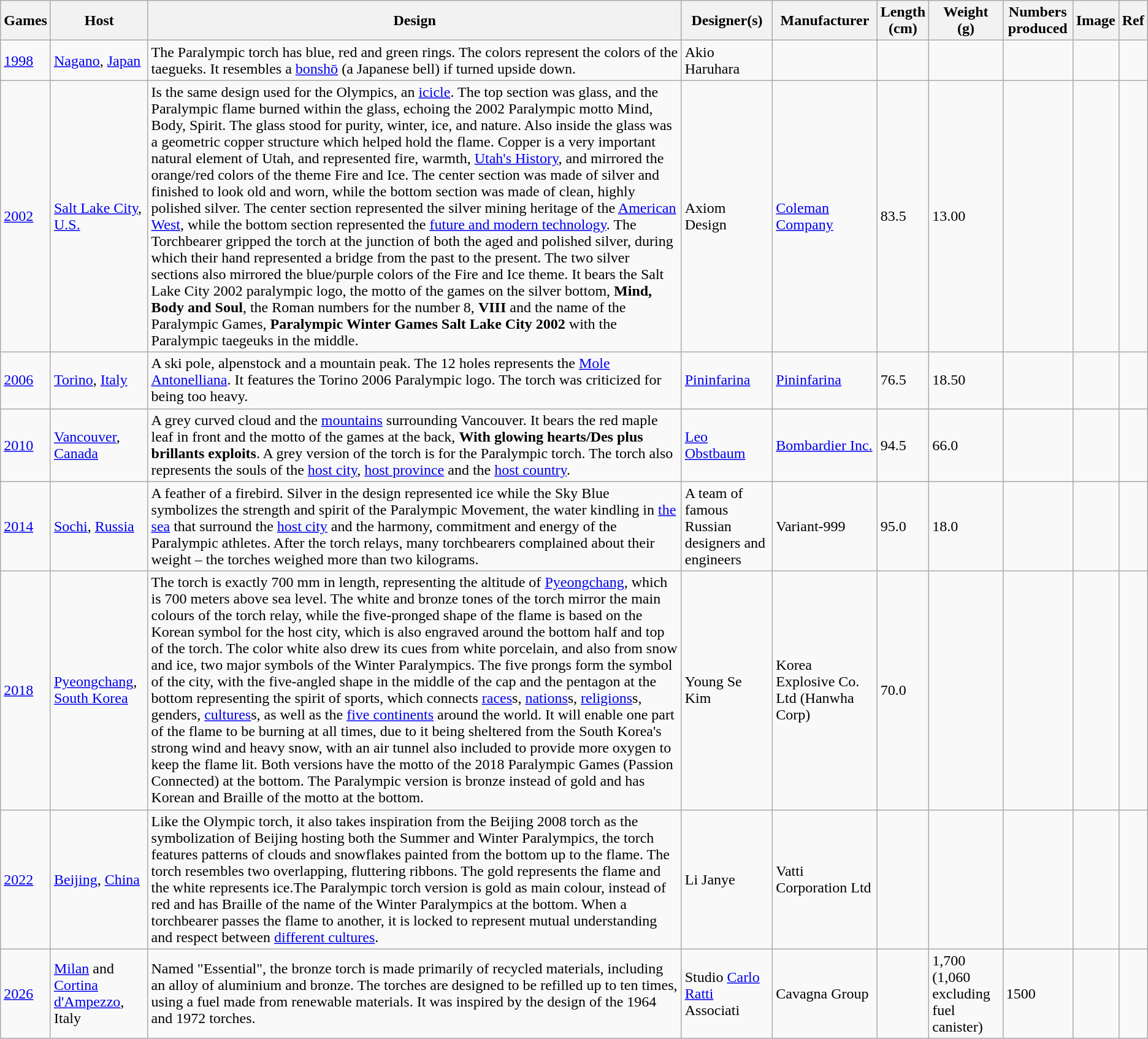<table class="wikitable sortable">
<tr>
<th scope="col">Games</th>
<th scope="col">Host</th>
<th scope="col">Design</th>
<th scope="col">Designer(s)</th>
<th scope="col">Manufacturer</th>
<th scope="col">Length<br>(cm)</th>
<th scope="col">Weight<br>(g)</th>
<th scope="col">Numbers produced</th>
<th scope="col">Image</th>
<th scope="col">Ref</th>
</tr>
<tr>
<td><a href='#'>1998</a></td>
<td><a href='#'>Nagano</a>, <a href='#'>Japan</a></td>
<td>The Paralympic torch has blue, red and green rings. The colors represent the colors of the taegueks. It resembles a <a href='#'>bonshō</a> (a Japanese bell) if turned upside down.</td>
<td>Akio Haruhara</td>
<td></td>
<td></td>
<td></td>
<td></td>
<td></td>
<td></td>
</tr>
<tr>
<td><a href='#'>2002</a></td>
<td><a href='#'>Salt Lake City</a>, <a href='#'>U.S.</a></td>
<td>Is the same design used for the Olympics, an <a href='#'>icicle</a>. The top section was glass, and the Paralympic flame burned within the glass, echoing the 2002 Paralympic motto Mind, Body, Spirit. The glass stood for purity, winter, ice, and nature. Also inside the glass was a geometric copper structure which helped hold the flame. Copper is a very important natural element of Utah, and represented fire, warmth, <a href='#'>Utah's History</a>, and mirrored the orange/red colors of the theme Fire and Ice. The center section was made of silver and finished to look old and worn, while the bottom section was made of clean, highly polished silver. The center section represented the silver mining heritage of the <a href='#'>American West</a>, while the bottom section represented the <a href='#'>future and modern technology</a>. The Torchbearer gripped the torch at the junction of both the aged and polished silver, during which their hand represented a bridge from the past to the present. The two silver sections also mirrored the blue/purple colors of the Fire and Ice theme. It bears the Salt Lake City 2002 paralympic logo, the motto of the games on the silver bottom, <strong>Mind, Body and Soul</strong>, the Roman numbers for the number 8, <strong>VIII</strong> and the name of the Paralympic Games, <strong>Paralympic Winter Games Salt Lake City 2002</strong> with the Paralympic taegeuks in the middle.</td>
<td>Axiom Design</td>
<td><a href='#'>Coleman Company</a></td>
<td>83.5</td>
<td>13.00</td>
<td></td>
<td></td>
<td></td>
</tr>
<tr>
<td><a href='#'>2006</a></td>
<td><a href='#'>Torino</a>, <a href='#'>Italy</a></td>
<td>A ski pole, alpenstock and a mountain peak. The 12 holes represents the <a href='#'>Mole Antonelliana</a>. It features the Torino 2006 Paralympic logo. The torch was criticized for being too heavy.</td>
<td><a href='#'>Pininfarina</a></td>
<td><a href='#'>Pininfarina</a></td>
<td>76.5</td>
<td>18.50</td>
<td></td>
<td></td>
<td></td>
</tr>
<tr>
<td><a href='#'>2010</a></td>
<td><a href='#'>Vancouver</a>, <a href='#'>Canada</a></td>
<td>A grey curved cloud and the <a href='#'>mountains</a> surrounding Vancouver. It bears the red maple leaf in front and the motto of the games at the back, <strong>With glowing hearts/Des plus brillants exploits</strong>. A grey version of the torch is for the Paralympic torch. The torch also represents the souls of the <a href='#'>host city</a>, <a href='#'>host province</a> and the <a href='#'>host country</a>.</td>
<td><a href='#'>Leo Obstbaum</a></td>
<td><a href='#'>Bombardier Inc.</a></td>
<td>94.5</td>
<td>66.0</td>
<td></td>
<td></td>
<td></td>
</tr>
<tr>
<td><a href='#'>2014</a></td>
<td><a href='#'>Sochi</a>, <a href='#'>Russia</a></td>
<td>A feather of a firebird. Silver in the design represented ice while the Sky Blue symbolizes the strength and spirit of the Paralympic Movement, the water kindling in <a href='#'>the sea</a> that surround the <a href='#'>host city</a> and the harmony, commitment and energy of the Paralympic athletes. After the torch relays, many torchbearers complained about their weight – the torches weighed more than two kilograms.</td>
<td>A team of famous Russian designers and engineers</td>
<td>Variant-999</td>
<td>95.0</td>
<td>18.0</td>
<td></td>
<td></td>
<td></td>
</tr>
<tr>
<td><a href='#'>2018</a></td>
<td><a href='#'>Pyeongchang</a>, <a href='#'>South Korea</a></td>
<td>The torch is exactly 700 mm in length, representing the altitude of <a href='#'>Pyeongchang</a>, which is 700 meters above sea level. The white and bronze tones of the torch mirror the main colours of the torch relay, while the five-pronged shape of the flame is based on the Korean symbol for the host city, which is also engraved around the bottom half and top of the torch. The color white also drew its cues from white porcelain, and also from snow and ice, two major symbols of the Winter Paralympics. The five prongs form the symbol of the city, with the five-angled shape in the middle of the cap and the pentagon at the bottom representing the spirit of sports, which connects <a href='#'>races</a>s, <a href='#'>nations</a>s, <a href='#'>religions</a>s, genders, <a href='#'>cultures</a>s, as well as the <a href='#'>five continents</a> around the world. It will enable one part of the flame to be burning at all times, due to it being sheltered from the South Korea's strong wind and heavy snow, with an air tunnel also included to provide more oxygen to keep the flame lit. Both versions have the motto of the 2018 Paralympic Games (Passion Connected) at the bottom. The Paralympic version is bronze instead of gold and has Korean and Braille of the motto at the bottom.</td>
<td>Young Se Kim</td>
<td>Korea Explosive Co. Ltd (Hanwha Corp)</td>
<td>70.0</td>
<td></td>
<td></td>
<td></td>
<td></td>
</tr>
<tr>
<td><a href='#'>2022</a></td>
<td><a href='#'>Beijing</a>, <a href='#'>China</a></td>
<td>Like the Olympic torch, it also takes inspiration from the Beijing 2008 torch as the symbolization of Beijing hosting both the Summer and Winter Paralympics, the torch features patterns of clouds and snowflakes painted from the bottom up to the flame. The torch resembles two overlapping, fluttering ribbons. The gold represents the flame and the white represents ice.The Paralympic torch version is gold as main colour, instead of red and has Braille of the name of the Winter Paralympics at the bottom. When a torchbearer passes the flame to another, it is locked to represent mutual understanding and respect between <a href='#'>different cultures</a>.</td>
<td>Li Janye</td>
<td>Vatti Corporation Ltd</td>
<td></td>
<td></td>
<td></td>
<td></td>
<td></td>
</tr>
<tr>
<td><a href='#'>2026</a></td>
<td><a href='#'>Milan</a> and <a href='#'>Cortina d'Ampezzo</a>, Italy</td>
<td>Named "Essential", the bronze torch is made primarily of recycled materials, including an alloy of aluminium and bronze. The torches are designed to be refilled up to ten times, using a fuel made from renewable materials. It was inspired by the design of the 1964 and 1972 torches.</td>
<td>Studio <a href='#'>Carlo Ratti</a> Associati</td>
<td>Cavagna Group</td>
<td></td>
<td>1,700 (1,060 excluding fuel canister)</td>
<td> 1500</td>
<td></td>
<td></td>
</tr>
</table>
